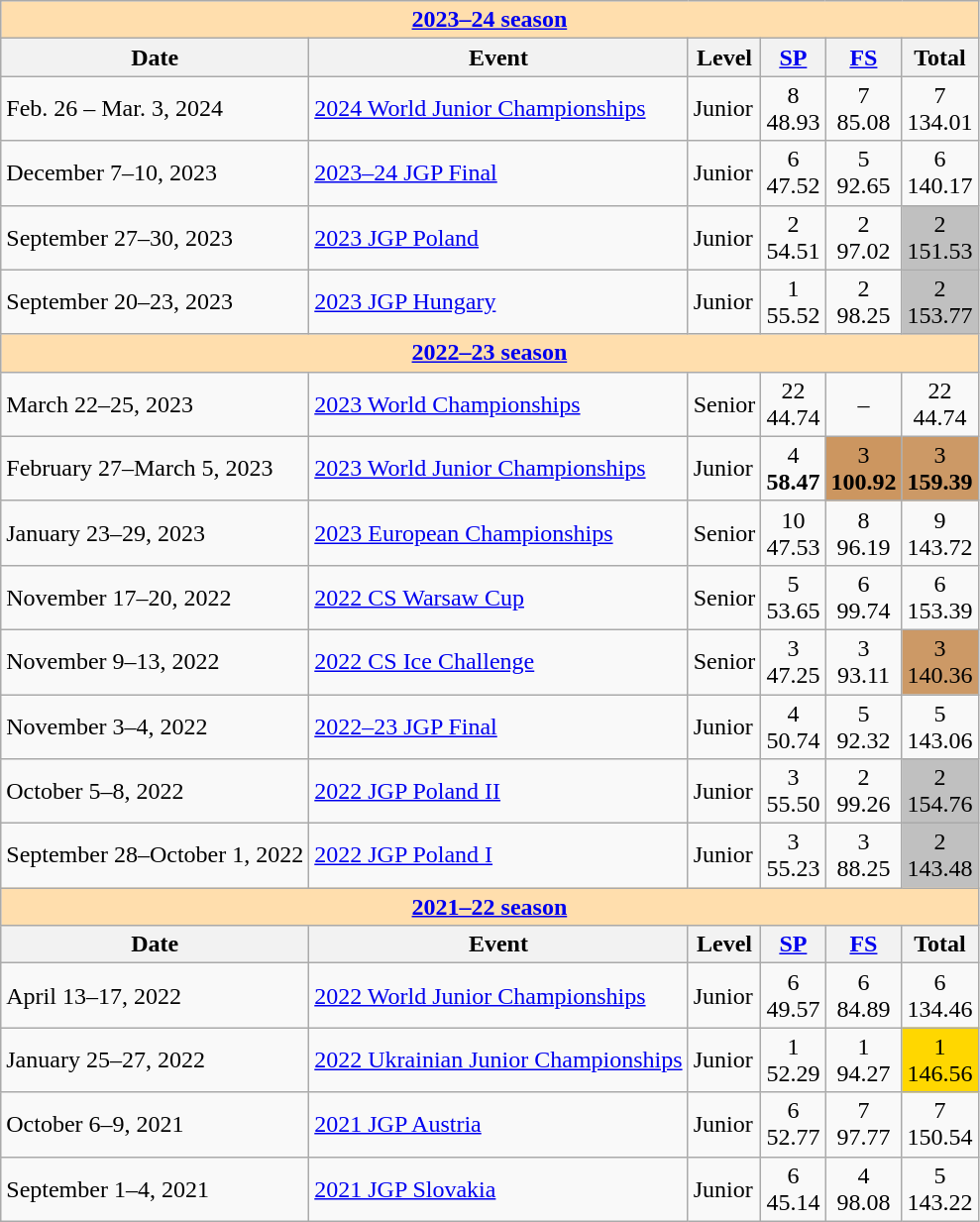<table class="wikitable">
<tr>
<th style="background-color: #ffdead; " colspan=6 align=center><a href='#'>2023–24 season</a></th>
</tr>
<tr>
<th>Date</th>
<th>Event</th>
<th>Level</th>
<th><a href='#'>SP</a></th>
<th><a href='#'>FS</a></th>
<th>Total</th>
</tr>
<tr>
<td>Feb. 26 – Mar. 3, 2024</td>
<td><a href='#'>2024 World Junior Championships</a></td>
<td>Junior</td>
<td align=center>8 <br> 48.93</td>
<td align=center>7 <br> 85.08</td>
<td align=center>7 <br> 134.01</td>
</tr>
<tr>
<td>December 7–10, 2023</td>
<td><a href='#'>2023–24 JGP Final</a></td>
<td>Junior</td>
<td align=center>6 <br> 47.52</td>
<td align=center>5 <br> 92.65</td>
<td align=center>6 <br> 140.17</td>
</tr>
<tr>
<td>September 27–30, 2023</td>
<td><a href='#'>2023 JGP Poland</a></td>
<td>Junior</td>
<td align=center>2 <br> 54.51</td>
<td align=center>2 <br> 97.02</td>
<td align=center bgcolor=silver>2 <br> 151.53</td>
</tr>
<tr>
<td>September 20–23, 2023</td>
<td><a href='#'>2023 JGP Hungary</a></td>
<td>Junior</td>
<td align=center>1 <br> 55.52</td>
<td align=center>2 <br> 98.25</td>
<td align=center bgcolor=silver>2 <br> 153.77</td>
</tr>
<tr>
<th style="background-color: #ffdead; " colspan=6 align=center><a href='#'>2022–23 season</a></th>
</tr>
<tr>
<td>March 22–25, 2023</td>
<td><a href='#'>2023 World Championships</a></td>
<td>Senior</td>
<td align=center>22 <br> 44.74</td>
<td align=center>–</td>
<td align=center>22 <br> 44.74</td>
</tr>
<tr>
<td>February 27–March 5, 2023</td>
<td><a href='#'>2023 World Junior Championships</a></td>
<td>Junior</td>
<td align=center>4 <br> <strong>58.47</strong></td>
<td align=center bgcolor=cc99666>3 <br> <strong>100.92</strong></td>
<td align=center bgcolor=cc9966>3 <br> <strong>159.39</strong></td>
</tr>
<tr>
<td>January 23–29, 2023</td>
<td><a href='#'>2023 European Championships</a></td>
<td>Senior</td>
<td align=center>10 <br> 47.53</td>
<td align=center>8 <br> 96.19</td>
<td align=center>9 <br> 143.72</td>
</tr>
<tr>
<td>November 17–20, 2022</td>
<td><a href='#'>2022 CS Warsaw Cup</a></td>
<td>Senior</td>
<td align=center>5 <br> 53.65</td>
<td align=center>6 <br> 99.74</td>
<td align=center>6 <br> 153.39</td>
</tr>
<tr>
<td>November 9–13, 2022</td>
<td><a href='#'>2022 CS Ice Challenge</a></td>
<td>Senior</td>
<td align=center>3 <br> 47.25</td>
<td align=center>3 <br> 93.11</td>
<td align=center bgcolor=cc9966>3 <br> 140.36</td>
</tr>
<tr>
<td>November 3–4, 2022</td>
<td><a href='#'>2022–23 JGP Final</a></td>
<td>Junior</td>
<td align=center>4 <br> 50.74</td>
<td align=center>5 <br> 92.32</td>
<td align=center>5 <br> 143.06</td>
</tr>
<tr>
<td>October 5–8, 2022</td>
<td><a href='#'>2022 JGP Poland II</a></td>
<td>Junior</td>
<td align=center>3 <br> 55.50</td>
<td align=center>2 <br> 99.26</td>
<td align=center bgcolor=silver>2 <br> 154.76</td>
</tr>
<tr>
<td>September 28–October 1, 2022</td>
<td><a href='#'>2022 JGP Poland I</a></td>
<td>Junior</td>
<td align=center>3 <br> 55.23</td>
<td align=center>3 <br> 88.25</td>
<td align=center bgcolor=silver>2 <br> 143.48</td>
</tr>
<tr>
<th style="background-color: #ffdead; " colspan=6 align=center><a href='#'>2021–22 season</a></th>
</tr>
<tr>
<th>Date</th>
<th>Event</th>
<th>Level</th>
<th><a href='#'>SP</a></th>
<th><a href='#'>FS</a></th>
<th>Total</th>
</tr>
<tr>
<td>April 13–17, 2022</td>
<td><a href='#'>2022 World Junior Championships</a></td>
<td>Junior</td>
<td align=center>6 <br> 49.57</td>
<td align=center>6 <br> 84.89</td>
<td align=center>6 <br> 134.46</td>
</tr>
<tr>
<td>January 25–27, 2022</td>
<td><a href='#'>2022 Ukrainian Junior Championships</a></td>
<td>Junior</td>
<td align=center>1 <br> 52.29</td>
<td align=center>1 <br> 94.27</td>
<td align=center bgcolor=gold>1 <br> 146.56</td>
</tr>
<tr>
<td>October 6–9, 2021</td>
<td><a href='#'>2021 JGP Austria</a></td>
<td>Junior</td>
<td align=center>6 <br> 52.77</td>
<td align=center>7 <br> 97.77</td>
<td align=center>7 <br> 150.54</td>
</tr>
<tr>
<td>September 1–4, 2021</td>
<td><a href='#'>2021 JGP Slovakia</a></td>
<td>Junior</td>
<td align=center>6 <br> 45.14</td>
<td align=center>4 <br> 98.08</td>
<td align=center>5 <br> 143.22</td>
</tr>
</table>
